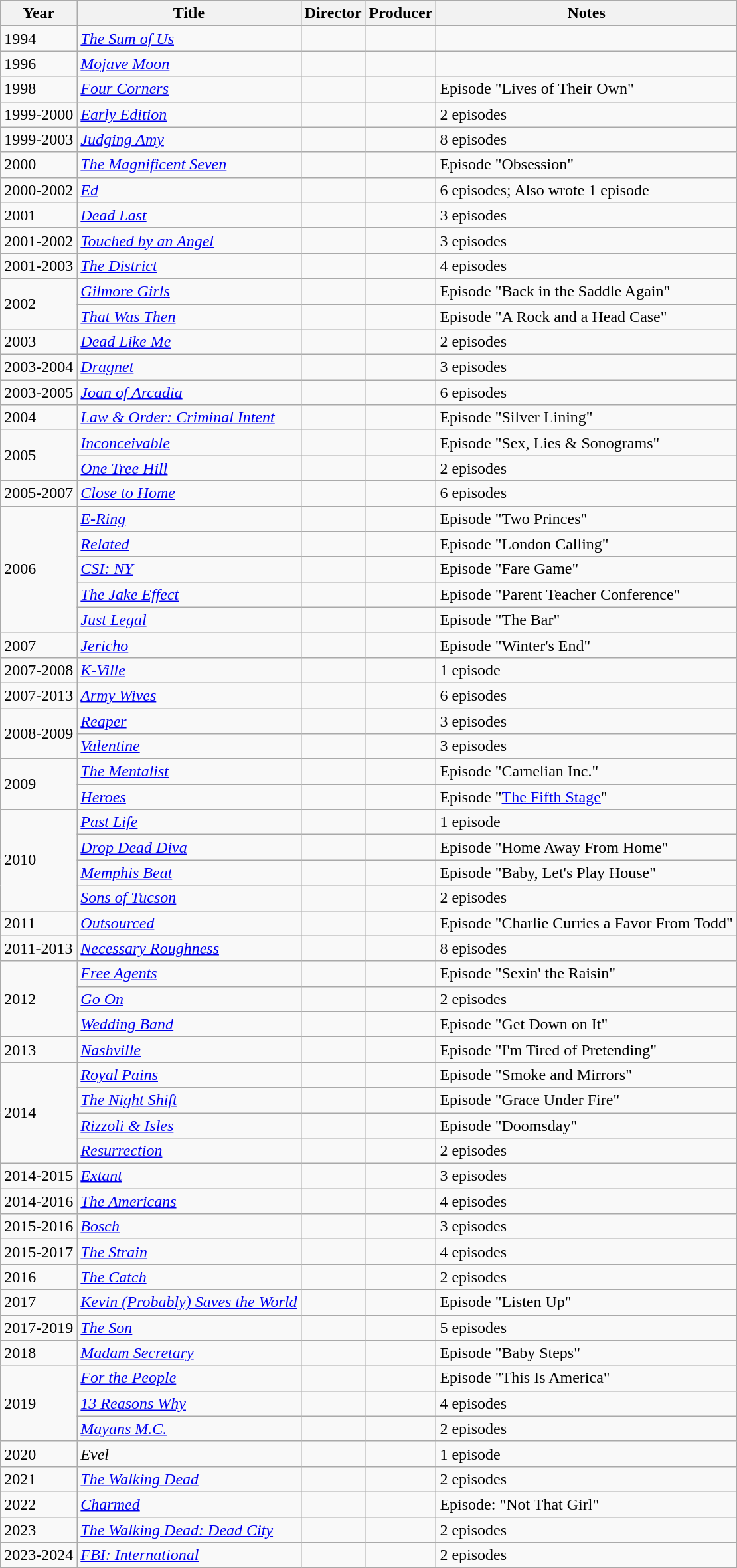<table class="wikitable">
<tr>
<th>Year</th>
<th>Title</th>
<th>Director</th>
<th>Producer</th>
<th>Notes</th>
</tr>
<tr>
<td>1994</td>
<td><em><a href='#'>The Sum of Us</a></em></td>
<td></td>
<td></td>
<td></td>
</tr>
<tr>
<td>1996</td>
<td><em><a href='#'>Mojave Moon</a></em></td>
<td></td>
<td></td>
<td></td>
</tr>
<tr>
<td>1998</td>
<td><em><a href='#'>Four Corners</a></em></td>
<td></td>
<td></td>
<td>Episode "Lives of Their Own"</td>
</tr>
<tr>
<td>1999-2000</td>
<td><em><a href='#'>Early Edition</a></em></td>
<td></td>
<td></td>
<td>2 episodes</td>
</tr>
<tr>
<td>1999-2003</td>
<td><em><a href='#'>Judging Amy</a></em></td>
<td></td>
<td></td>
<td>8 episodes</td>
</tr>
<tr>
<td>2000</td>
<td><em><a href='#'>The Magnificent Seven</a></em></td>
<td></td>
<td></td>
<td>Episode "Obsession"</td>
</tr>
<tr>
<td>2000-2002</td>
<td><em><a href='#'>Ed</a></em></td>
<td></td>
<td></td>
<td>6 episodes; Also wrote 1 episode</td>
</tr>
<tr>
<td>2001</td>
<td><em><a href='#'>Dead Last</a></em></td>
<td></td>
<td></td>
<td>3 episodes</td>
</tr>
<tr>
<td>2001-2002</td>
<td><em><a href='#'>Touched by an Angel</a></em></td>
<td></td>
<td></td>
<td>3 episodes</td>
</tr>
<tr>
<td>2001-2003</td>
<td><em><a href='#'>The District</a></em></td>
<td></td>
<td></td>
<td>4 episodes</td>
</tr>
<tr>
<td rowspan=2>2002</td>
<td><em><a href='#'>Gilmore Girls</a></em></td>
<td></td>
<td></td>
<td>Episode "Back in the Saddle Again"</td>
</tr>
<tr>
<td><em><a href='#'>That Was Then</a></em></td>
<td></td>
<td></td>
<td>Episode "A Rock and a Head Case"</td>
</tr>
<tr>
<td>2003</td>
<td><em><a href='#'>Dead Like Me</a></em></td>
<td></td>
<td></td>
<td>2 episodes</td>
</tr>
<tr>
<td>2003-2004</td>
<td><em><a href='#'>Dragnet</a></em></td>
<td></td>
<td></td>
<td>3 episodes</td>
</tr>
<tr>
<td>2003-2005</td>
<td><em><a href='#'>Joan of Arcadia</a></em></td>
<td></td>
<td></td>
<td>6 episodes</td>
</tr>
<tr>
<td>2004</td>
<td><em><a href='#'>Law & Order: Criminal Intent</a></em></td>
<td></td>
<td></td>
<td>Episode "Silver Lining"</td>
</tr>
<tr>
<td rowspan=2>2005</td>
<td><em><a href='#'>Inconceivable</a></em></td>
<td></td>
<td></td>
<td>Episode "Sex, Lies & Sonograms"</td>
</tr>
<tr>
<td><em><a href='#'>One Tree Hill</a></em></td>
<td></td>
<td></td>
<td>2 episodes</td>
</tr>
<tr>
<td>2005-2007</td>
<td><em><a href='#'>Close to Home</a></em></td>
<td></td>
<td></td>
<td>6 episodes</td>
</tr>
<tr>
<td rowspan=5>2006</td>
<td><em><a href='#'>E-Ring</a></em></td>
<td></td>
<td></td>
<td>Episode "Two Princes"</td>
</tr>
<tr>
<td><em><a href='#'>Related</a></em></td>
<td></td>
<td></td>
<td>Episode "London Calling"</td>
</tr>
<tr>
<td><em><a href='#'>CSI: NY</a></em></td>
<td></td>
<td></td>
<td>Episode "Fare Game"</td>
</tr>
<tr>
<td><em><a href='#'>The Jake Effect</a></em></td>
<td></td>
<td></td>
<td>Episode "Parent Teacher Conference"</td>
</tr>
<tr>
<td><em><a href='#'>Just Legal</a></em></td>
<td></td>
<td></td>
<td>Episode "The Bar"</td>
</tr>
<tr>
<td>2007</td>
<td><em><a href='#'>Jericho</a></em></td>
<td></td>
<td></td>
<td>Episode "Winter's End"</td>
</tr>
<tr>
<td>2007-2008</td>
<td><em><a href='#'>K-Ville</a></em></td>
<td></td>
<td></td>
<td>1 episode</td>
</tr>
<tr>
<td>2007-2013</td>
<td><em><a href='#'>Army Wives</a></em></td>
<td></td>
<td></td>
<td>6 episodes</td>
</tr>
<tr>
<td rowspan=2>2008-2009</td>
<td><em><a href='#'>Reaper</a></em></td>
<td></td>
<td></td>
<td>3 episodes</td>
</tr>
<tr>
<td><em><a href='#'>Valentine</a></em></td>
<td></td>
<td></td>
<td>3 episodes</td>
</tr>
<tr>
<td rowspan=2>2009</td>
<td><em><a href='#'>The Mentalist</a></em></td>
<td></td>
<td></td>
<td>Episode "Carnelian Inc."</td>
</tr>
<tr>
<td><em><a href='#'>Heroes</a></em></td>
<td></td>
<td></td>
<td>Episode "<a href='#'>The Fifth Stage</a>"</td>
</tr>
<tr>
<td rowspan=4>2010</td>
<td><em><a href='#'>Past Life</a></em></td>
<td></td>
<td></td>
<td>1 episode</td>
</tr>
<tr>
<td><em><a href='#'>Drop Dead Diva</a></em></td>
<td></td>
<td></td>
<td>Episode "Home Away From Home"</td>
</tr>
<tr>
<td><em><a href='#'>Memphis Beat</a></em></td>
<td></td>
<td></td>
<td>Episode "Baby, Let's Play House"</td>
</tr>
<tr>
<td><em><a href='#'>Sons of Tucson</a></em></td>
<td></td>
<td></td>
<td>2 episodes</td>
</tr>
<tr>
<td>2011</td>
<td><em><a href='#'>Outsourced</a></em></td>
<td></td>
<td></td>
<td>Episode "Charlie Curries a Favor From Todd"</td>
</tr>
<tr>
<td>2011-2013</td>
<td><em><a href='#'>Necessary Roughness</a></em></td>
<td></td>
<td></td>
<td>8 episodes</td>
</tr>
<tr>
<td rowspan=3>2012</td>
<td><em><a href='#'>Free Agents</a></em></td>
<td></td>
<td></td>
<td>Episode "Sexin' the Raisin"</td>
</tr>
<tr>
<td><em><a href='#'>Go On</a></em></td>
<td></td>
<td></td>
<td>2 episodes</td>
</tr>
<tr>
<td><em><a href='#'>Wedding Band</a></em></td>
<td></td>
<td></td>
<td>Episode "Get Down on It"</td>
</tr>
<tr>
<td>2013</td>
<td><em><a href='#'>Nashville</a></em></td>
<td></td>
<td></td>
<td>Episode "I'm Tired of Pretending"</td>
</tr>
<tr>
<td rowspan=4>2014</td>
<td><em><a href='#'>Royal Pains</a></em></td>
<td></td>
<td></td>
<td>Episode "Smoke and Mirrors"</td>
</tr>
<tr>
<td><em><a href='#'>The Night Shift</a></em></td>
<td></td>
<td></td>
<td>Episode "Grace Under Fire"</td>
</tr>
<tr>
<td><em><a href='#'>Rizzoli & Isles</a></em></td>
<td></td>
<td></td>
<td>Episode "Doomsday"</td>
</tr>
<tr>
<td><em><a href='#'>Resurrection</a></em></td>
<td></td>
<td></td>
<td>2 episodes</td>
</tr>
<tr>
<td>2014-2015</td>
<td><em><a href='#'>Extant</a></em></td>
<td></td>
<td></td>
<td>3 episodes</td>
</tr>
<tr>
<td>2014-2016</td>
<td><em><a href='#'>The Americans</a></em></td>
<td></td>
<td></td>
<td>4 episodes</td>
</tr>
<tr>
<td>2015-2016</td>
<td><em><a href='#'>Bosch</a></em></td>
<td></td>
<td></td>
<td>3 episodes</td>
</tr>
<tr>
<td>2015-2017</td>
<td><em><a href='#'>The Strain</a></em></td>
<td></td>
<td></td>
<td>4 episodes</td>
</tr>
<tr>
<td>2016</td>
<td><em><a href='#'>The Catch</a></em></td>
<td></td>
<td></td>
<td>2 episodes</td>
</tr>
<tr>
<td>2017</td>
<td><em><a href='#'>Kevin (Probably) Saves the World</a></em></td>
<td></td>
<td></td>
<td>Episode "Listen Up"</td>
</tr>
<tr>
<td>2017-2019</td>
<td><em><a href='#'>The Son</a></em></td>
<td></td>
<td></td>
<td>5 episodes</td>
</tr>
<tr>
<td>2018</td>
<td><em><a href='#'>Madam Secretary</a></em></td>
<td></td>
<td></td>
<td>Episode "Baby Steps"</td>
</tr>
<tr>
<td rowspan=3>2019</td>
<td><em><a href='#'>For the People</a></em></td>
<td></td>
<td></td>
<td>Episode "This Is America"</td>
</tr>
<tr>
<td><em><a href='#'>13 Reasons Why</a></em></td>
<td></td>
<td></td>
<td>4 episodes</td>
</tr>
<tr>
<td><em><a href='#'>Mayans M.C.</a></em></td>
<td></td>
<td></td>
<td>2 episodes</td>
</tr>
<tr>
<td>2020</td>
<td><em>Evel</em></td>
<td></td>
<td></td>
<td>1 episode</td>
</tr>
<tr>
<td>2021</td>
<td><em><a href='#'>The Walking Dead</a></em></td>
<td></td>
<td></td>
<td>2 episodes</td>
</tr>
<tr>
<td>2022</td>
<td><em><a href='#'>Charmed</a></em></td>
<td></td>
<td></td>
<td>Episode: "Not That Girl"</td>
</tr>
<tr>
<td>2023</td>
<td><em><a href='#'>The Walking Dead: Dead City</a></em></td>
<td></td>
<td></td>
<td>2 episodes</td>
</tr>
<tr>
<td>2023-2024</td>
<td><em><a href='#'>FBI: International</a></em></td>
<td></td>
<td></td>
<td>2 episodes</td>
</tr>
</table>
